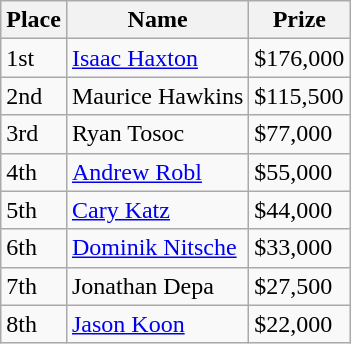<table class="wikitable">
<tr>
<th>Place</th>
<th>Name</th>
<th>Prize</th>
</tr>
<tr>
<td>1st</td>
<td> <a href='#'>Isaac Haxton</a></td>
<td>$176,000</td>
</tr>
<tr>
<td>2nd</td>
<td> Maurice Hawkins</td>
<td>$115,500</td>
</tr>
<tr>
<td>3rd</td>
<td> Ryan Tosoc</td>
<td>$77,000</td>
</tr>
<tr>
<td>4th</td>
<td> <a href='#'>Andrew Robl</a></td>
<td>$55,000</td>
</tr>
<tr>
<td>5th</td>
<td> <a href='#'>Cary Katz</a></td>
<td>$44,000</td>
</tr>
<tr>
<td>6th</td>
<td> <a href='#'>Dominik Nitsche</a></td>
<td>$33,000</td>
</tr>
<tr>
<td>7th</td>
<td> Jonathan Depa</td>
<td>$27,500</td>
</tr>
<tr>
<td>8th</td>
<td> <a href='#'>Jason Koon</a></td>
<td>$22,000</td>
</tr>
</table>
